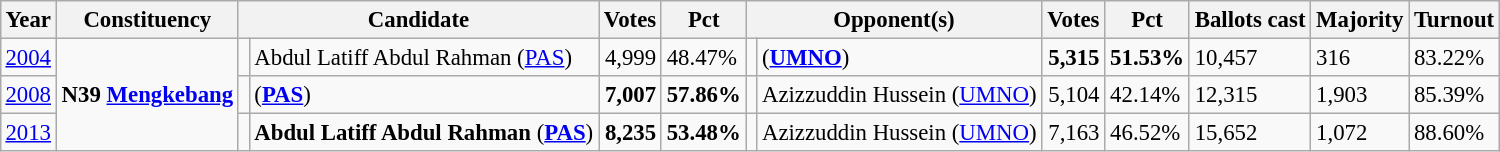<table class="wikitable" style="margin:0.5em ; font-size:95%">
<tr>
<th>Year</th>
<th>Constituency</th>
<th colspan=2>Candidate</th>
<th>Votes</th>
<th>Pct</th>
<th colspan=2>Opponent(s)</th>
<th>Votes</th>
<th>Pct</th>
<th>Ballots cast</th>
<th>Majority</th>
<th>Turnout</th>
</tr>
<tr>
<td><a href='#'>2004</a></td>
<td rowspan=5><strong>N39 <a href='#'>Mengkebang</a></strong></td>
<td></td>
<td>Abdul Latiff Abdul Rahman (<a href='#'>PAS</a>)</td>
<td align="right">4,999</td>
<td>48.47%</td>
<td></td>
<td> (<a href='#'><strong>UMNO</strong></a>)</td>
<td align="right"><strong>5,315</strong></td>
<td><strong>51.53%</strong></td>
<td>10,457</td>
<td>316</td>
<td>83.22%</td>
</tr>
<tr>
<td><a href='#'>2008</a></td>
<td></td>
<td> (<a href='#'><strong>PAS</strong></a>)</td>
<td align="right"><strong>7,007</strong></td>
<td><strong>57.86%</strong></td>
<td></td>
<td>Azizzuddin Hussein (<a href='#'>UMNO</a>)</td>
<td align="right">5,104</td>
<td>42.14%</td>
<td>12,315</td>
<td>1,903</td>
<td>85.39%</td>
</tr>
<tr>
<td><a href='#'>2013</a></td>
<td></td>
<td><strong>Abdul Latiff Abdul Rahman</strong> (<a href='#'><strong>PAS</strong></a>)</td>
<td align="right"><strong>8,235</strong></td>
<td><strong>53.48%</strong></td>
<td></td>
<td>Azizzuddin Hussein (<a href='#'>UMNO</a>)</td>
<td align="right">7,163</td>
<td>46.52%</td>
<td>15,652</td>
<td>1,072</td>
<td>88.60%</td>
</tr>
</table>
